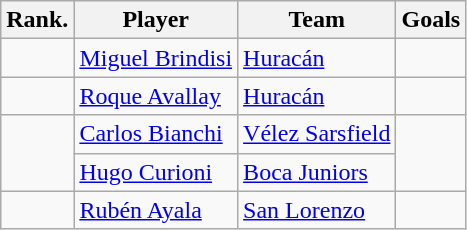<table class="wikitable" style="text-align:">
<tr>
<th>Rank.</th>
<th>Player</th>
<th>Team</th>
<th>Goals</th>
</tr>
<tr>
<td></td>
<td> <a href='#'>Miguel Brindisi</a></td>
<td><a href='#'>Huracán</a></td>
<td></td>
</tr>
<tr>
<td></td>
<td> <a href='#'>Roque Avallay</a></td>
<td><a href='#'>Huracán</a></td>
<td></td>
</tr>
<tr>
<td rowspan=2></td>
<td> <a href='#'>Carlos Bianchi</a></td>
<td><a href='#'>Vélez Sarsfield</a></td>
<td rowspan=2></td>
</tr>
<tr>
<td> <a href='#'>Hugo Curioni</a></td>
<td><a href='#'>Boca Juniors</a></td>
</tr>
<tr>
<td></td>
<td> <a href='#'>Rubén Ayala</a></td>
<td><a href='#'>San Lorenzo</a></td>
<td></td>
</tr>
</table>
